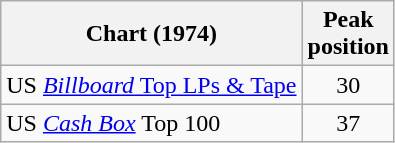<table class="wikitable">
<tr>
<th>Chart (1974)</th>
<th>Peak<br>position</th>
</tr>
<tr>
<td>US <a href='#'><em>Billboard</em> Top LPs & Tape</a></td>
<td align="center">30</td>
</tr>
<tr>
<td>US <a href='#'><em>Cash Box</em></a> Top 100</td>
<td align="center">37</td>
</tr>
</table>
